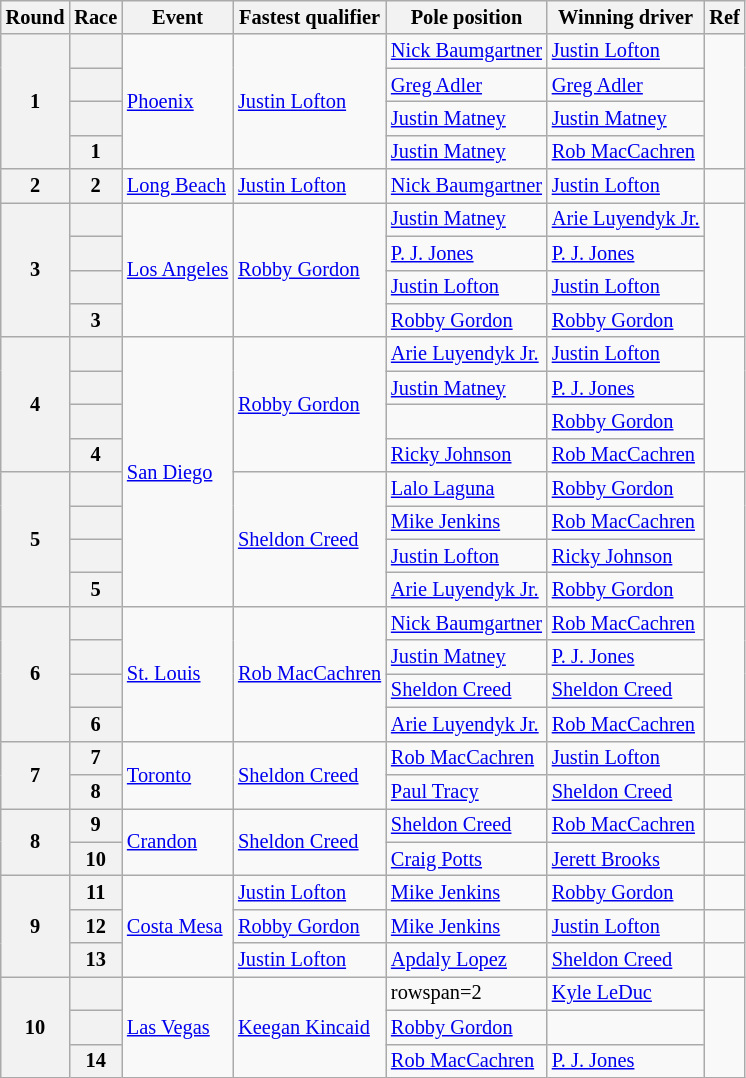<table class="wikitable" style="font-size: 85%;">
<tr>
<th>Round</th>
<th>Race</th>
<th>Event</th>
<th>Fastest qualifier</th>
<th>Pole position</th>
<th>Winning driver</th>
<th>Ref</th>
</tr>
<tr>
<th rowspan=4>1</th>
<th></th>
<td rowspan=4><a href='#'>Phoenix</a></td>
<td rowspan=4> <a href='#'>Justin Lofton</a></td>
<td> <a href='#'>Nick Baumgartner</a></td>
<td> <a href='#'>Justin Lofton</a></td>
<td rowspan=4></td>
</tr>
<tr>
<th></th>
<td> <a href='#'>Greg Adler</a></td>
<td> <a href='#'>Greg Adler</a></td>
</tr>
<tr>
<th></th>
<td> <a href='#'>Justin Matney</a></td>
<td> <a href='#'>Justin Matney</a></td>
</tr>
<tr>
<th>1</th>
<td> <a href='#'>Justin Matney</a></td>
<td> <a href='#'>Rob MacCachren</a></td>
</tr>
<tr>
<th>2</th>
<th>2</th>
<td><a href='#'>Long Beach</a></td>
<td> <a href='#'>Justin Lofton</a></td>
<td> <a href='#'>Nick Baumgartner</a></td>
<td> <a href='#'>Justin Lofton</a></td>
<td></td>
</tr>
<tr>
<th rowspan=4>3</th>
<th></th>
<td rowspan=4><a href='#'>Los Angeles</a></td>
<td rowspan=4> <a href='#'>Robby Gordon</a></td>
<td> <a href='#'>Justin Matney</a></td>
<td> <a href='#'>Arie Luyendyk Jr.</a></td>
<td rowspan=4></td>
</tr>
<tr>
<th></th>
<td> <a href='#'>P. J. Jones</a></td>
<td> <a href='#'>P. J. Jones</a></td>
</tr>
<tr>
<th></th>
<td> <a href='#'>Justin Lofton</a></td>
<td> <a href='#'>Justin Lofton</a></td>
</tr>
<tr>
<th>3</th>
<td> <a href='#'>Robby Gordon</a></td>
<td> <a href='#'>Robby Gordon</a></td>
</tr>
<tr>
<th rowspan=4>4</th>
<th></th>
<td rowspan=8><a href='#'>San Diego</a></td>
<td rowspan=4> <a href='#'>Robby Gordon</a></td>
<td> <a href='#'>Arie Luyendyk Jr.</a></td>
<td> <a href='#'>Justin Lofton</a></td>
<td rowspan=4></td>
</tr>
<tr>
<th></th>
<td> <a href='#'>Justin Matney</a></td>
<td> <a href='#'>P. J. Jones</a></td>
</tr>
<tr>
<th></th>
<td></td>
<td> <a href='#'>Robby Gordon</a></td>
</tr>
<tr>
<th>4</th>
<td> <a href='#'>Ricky Johnson</a></td>
<td> <a href='#'>Rob MacCachren</a></td>
</tr>
<tr>
<th rowspan=4>5</th>
<th></th>
<td rowspan=4> <a href='#'>Sheldon Creed</a></td>
<td> <a href='#'>Lalo Laguna</a></td>
<td> <a href='#'>Robby Gordon</a></td>
<td rowspan=4></td>
</tr>
<tr>
<th></th>
<td> <a href='#'>Mike Jenkins</a></td>
<td> <a href='#'>Rob MacCachren</a></td>
</tr>
<tr>
<th></th>
<td> <a href='#'>Justin Lofton</a></td>
<td> <a href='#'>Ricky Johnson</a></td>
</tr>
<tr>
<th>5</th>
<td> <a href='#'>Arie Luyendyk Jr.</a></td>
<td> <a href='#'>Robby Gordon</a></td>
</tr>
<tr>
<th rowspan=4>6</th>
<th></th>
<td rowspan=4><a href='#'>St. Louis</a></td>
<td rowspan=4> <a href='#'>Rob MacCachren</a></td>
<td> <a href='#'>Nick Baumgartner</a></td>
<td> <a href='#'>Rob MacCachren</a></td>
<td rowspan=4></td>
</tr>
<tr>
<th></th>
<td> <a href='#'>Justin Matney</a></td>
<td> <a href='#'>P. J. Jones</a></td>
</tr>
<tr>
<th></th>
<td> <a href='#'>Sheldon Creed</a></td>
<td> <a href='#'>Sheldon Creed</a></td>
</tr>
<tr>
<th>6</th>
<td> <a href='#'>Arie Luyendyk Jr.</a></td>
<td> <a href='#'>Rob MacCachren</a></td>
</tr>
<tr>
<th rowspan=2>7</th>
<th>7</th>
<td rowspan=2><a href='#'>Toronto</a></td>
<td rowspan=2> <a href='#'>Sheldon Creed</a></td>
<td> <a href='#'>Rob MacCachren</a></td>
<td> <a href='#'>Justin Lofton</a></td>
<td></td>
</tr>
<tr>
<th>8</th>
<td> <a href='#'>Paul Tracy</a></td>
<td> <a href='#'>Sheldon Creed</a></td>
<td></td>
</tr>
<tr>
<th rowspan=2>8</th>
<th>9</th>
<td rowspan=2><a href='#'>Crandon</a></td>
<td rowspan=2> <a href='#'>Sheldon Creed</a></td>
<td> <a href='#'>Sheldon Creed</a></td>
<td> <a href='#'>Rob MacCachren</a></td>
<td></td>
</tr>
<tr>
<th>10</th>
<td> <a href='#'>Craig Potts</a></td>
<td> <a href='#'>Jerett Brooks</a></td>
<td></td>
</tr>
<tr>
<th rowspan=3>9</th>
<th>11</th>
<td rowspan=3><a href='#'>Costa Mesa</a></td>
<td> <a href='#'>Justin Lofton</a></td>
<td> <a href='#'>Mike Jenkins</a></td>
<td> <a href='#'>Robby Gordon</a></td>
<td></td>
</tr>
<tr>
<th>12</th>
<td> <a href='#'>Robby Gordon</a></td>
<td> <a href='#'>Mike Jenkins</a></td>
<td> <a href='#'>Justin Lofton</a></td>
<td></td>
</tr>
<tr>
<th>13</th>
<td> <a href='#'>Justin Lofton</a></td>
<td> <a href='#'>Apdaly Lopez</a></td>
<td> <a href='#'>Sheldon Creed</a></td>
<td></td>
</tr>
<tr>
<th rowspan=3>10</th>
<th></th>
<td rowspan=3><a href='#'>Las Vegas</a></td>
<td rowspan=3> <a href='#'>Keegan Kincaid</a></td>
<td>rowspan=2 </td>
<td> <a href='#'>Kyle LeDuc</a></td>
<td rowspan=3></td>
</tr>
<tr>
<th></th>
<td> <a href='#'>Robby Gordon</a></td>
</tr>
<tr>
<th>14</th>
<td> <a href='#'>Rob MacCachren</a></td>
<td> <a href='#'>P. J. Jones</a></td>
</tr>
</table>
